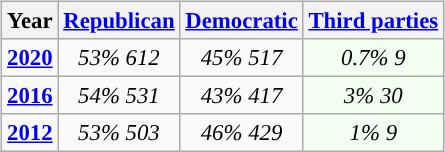<table class="wikitable" style="float:right; margin: 1em 1em 1em 0; font-size: 95%;">
<tr>
<th>Year</th>
<th><a href='#'>Republican</a></th>
<th><a href='#'>Democratic</a></th>
<th><a href='#'>Third parties</a></th>
</tr>
<tr>
<td style="text-align:center; "><strong><a href='#'>2020</a></strong></td>
<td style="text-align:center; "><em>53%</em> <em>612</em></td>
<td style="text-align:center; "><em>45%</em> <em>517</em></td>
<td style="text-align:center; background:honeyDew;"><em>0.7%</em> <em>9</em></td>
</tr>
<tr>
<td style="text-align:center; "><strong><a href='#'>2016</a></strong></td>
<td style="text-align:center; "><em>54%</em> <em>531</em></td>
<td style="text-align:center; "><em>43%</em> <em>417</em></td>
<td style="text-align:center; background:honeyDew;"><em>3%</em> <em>30</em></td>
</tr>
<tr>
<td style="text-align:center; "><strong><a href='#'>2012</a></strong></td>
<td style="text-align:center; "><em>53%</em> <em>503</em></td>
<td style="text-align:center; "><em>46%</em> <em>429</em></td>
<td style="text-align:center; background:honeyDew;"><em>1%</em> <em>9</em></td>
</tr>
</table>
